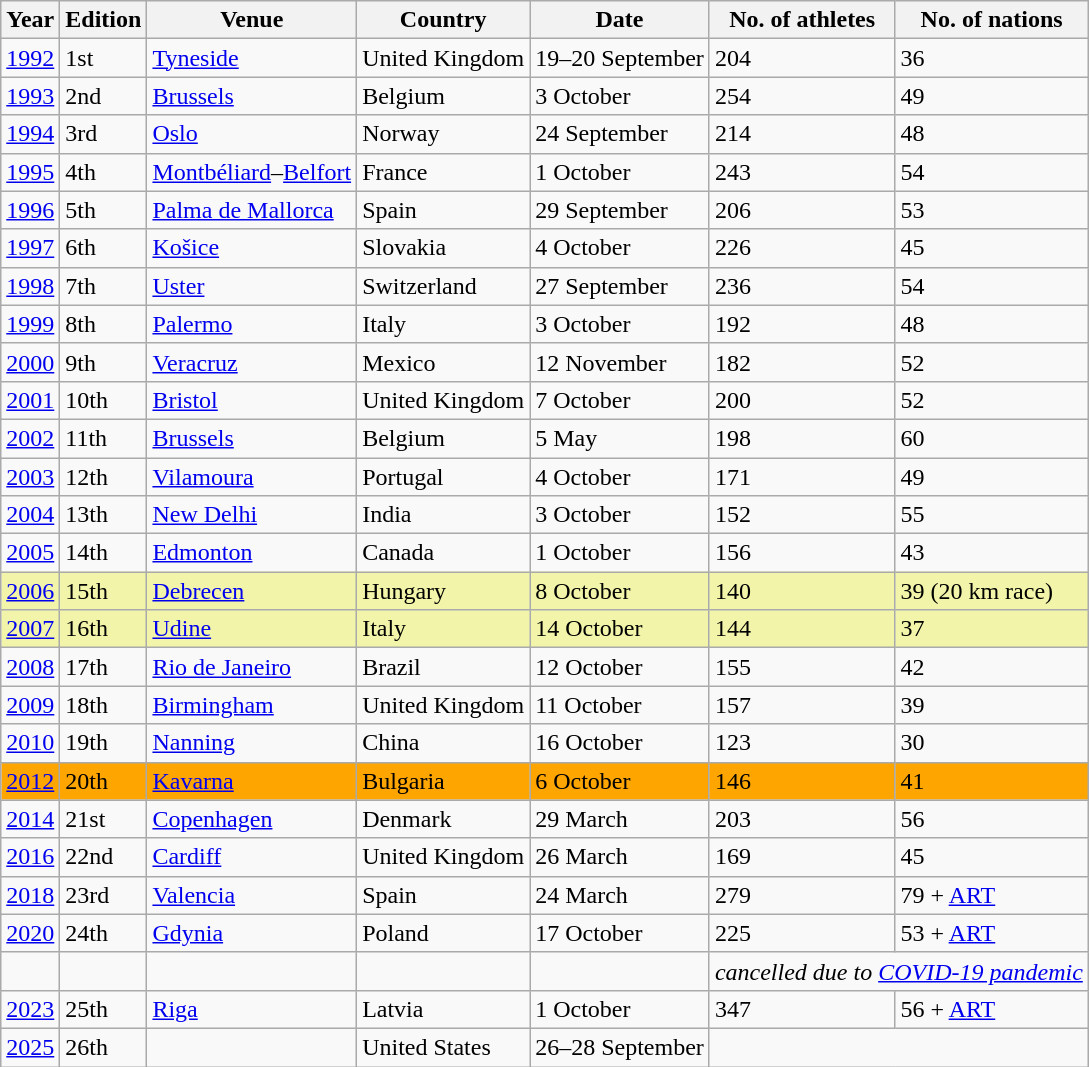<table class="wikitable">
<tr>
<th>Year</th>
<th>Edition</th>
<th>Venue</th>
<th>Country</th>
<th>Date</th>
<th>No. of athletes</th>
<th>No. of nations</th>
</tr>
<tr>
<td><a href='#'>1992</a></td>
<td>1st</td>
<td><a href='#'>Tyneside</a></td>
<td>United Kingdom</td>
<td>19–20 September</td>
<td>204</td>
<td>36</td>
</tr>
<tr>
<td><a href='#'>1993</a></td>
<td>2nd</td>
<td><a href='#'>Brussels</a></td>
<td>Belgium</td>
<td>3 October</td>
<td>254</td>
<td>49</td>
</tr>
<tr>
<td><a href='#'>1994</a></td>
<td>3rd</td>
<td><a href='#'>Oslo</a></td>
<td>Norway</td>
<td>24 September</td>
<td>214</td>
<td>48</td>
</tr>
<tr>
<td><a href='#'>1995</a></td>
<td>4th</td>
<td><a href='#'>Montbéliard</a>–<a href='#'>Belfort</a></td>
<td>France</td>
<td>1 October</td>
<td>243</td>
<td>54</td>
</tr>
<tr>
<td><a href='#'>1996</a></td>
<td>5th</td>
<td><a href='#'>Palma de Mallorca</a></td>
<td>Spain</td>
<td>29 September</td>
<td>206</td>
<td>53</td>
</tr>
<tr>
<td><a href='#'>1997</a></td>
<td>6th</td>
<td><a href='#'>Košice</a></td>
<td>Slovakia</td>
<td>4 October</td>
<td>226</td>
<td>45</td>
</tr>
<tr>
<td><a href='#'>1998</a></td>
<td>7th</td>
<td><a href='#'>Uster</a></td>
<td>Switzerland</td>
<td>27 September</td>
<td>236</td>
<td>54</td>
</tr>
<tr>
<td><a href='#'>1999</a></td>
<td>8th</td>
<td><a href='#'>Palermo</a></td>
<td>Italy</td>
<td>3 October</td>
<td>192</td>
<td>48</td>
</tr>
<tr>
<td><a href='#'>2000</a></td>
<td>9th</td>
<td><a href='#'>Veracruz</a></td>
<td>Mexico</td>
<td>12 November</td>
<td>182</td>
<td>52</td>
</tr>
<tr>
<td><a href='#'>2001</a></td>
<td>10th</td>
<td><a href='#'>Bristol</a></td>
<td>United Kingdom</td>
<td>7 October</td>
<td>200</td>
<td>52</td>
</tr>
<tr>
<td><a href='#'>2002</a></td>
<td>11th</td>
<td><a href='#'>Brussels</a></td>
<td>Belgium</td>
<td>5 May</td>
<td>198</td>
<td>60</td>
</tr>
<tr>
<td><a href='#'>2003</a></td>
<td>12th</td>
<td><a href='#'>Vilamoura</a></td>
<td>Portugal</td>
<td>4 October</td>
<td>171</td>
<td>49</td>
</tr>
<tr>
<td><a href='#'>2004</a></td>
<td>13th</td>
<td><a href='#'>New Delhi</a></td>
<td>India</td>
<td>3 October</td>
<td>152</td>
<td>55</td>
</tr>
<tr>
<td><a href='#'>2005</a></td>
<td>14th</td>
<td><a href='#'>Edmonton</a></td>
<td>Canada</td>
<td>1 October</td>
<td>156</td>
<td>43</td>
</tr>
<tr bgcolor=#F2F5A9>
<td><a href='#'>2006</a></td>
<td>15th</td>
<td><a href='#'>Debrecen</a></td>
<td>Hungary</td>
<td>8 October</td>
<td>140</td>
<td>39 (20 km race)</td>
</tr>
<tr bgcolor=#F2F5A9>
<td><a href='#'>2007</a></td>
<td>16th</td>
<td><a href='#'>Udine</a></td>
<td>Italy</td>
<td>14 October</td>
<td>144</td>
<td>37</td>
</tr>
<tr>
<td><a href='#'>2008</a></td>
<td>17th</td>
<td><a href='#'>Rio de Janeiro</a></td>
<td>Brazil</td>
<td>12 October</td>
<td>155</td>
<td>42</td>
</tr>
<tr>
<td><a href='#'>2009</a></td>
<td>18th</td>
<td><a href='#'>Birmingham</a></td>
<td>United Kingdom</td>
<td>11 October</td>
<td>157</td>
<td>39</td>
</tr>
<tr>
<td><a href='#'>2010</a></td>
<td>19th</td>
<td><a href='#'>Nanning</a></td>
<td>China</td>
<td>16 October</td>
<td>123</td>
<td>30</td>
</tr>
<tr bgcolor=#FFA500>
<td><a href='#'>2012</a></td>
<td>20th</td>
<td><a href='#'>Kavarna</a></td>
<td>Bulgaria</td>
<td>6 October</td>
<td>146</td>
<td>41</td>
</tr>
<tr>
<td><a href='#'>2014</a></td>
<td>21st</td>
<td><a href='#'>Copenhagen</a></td>
<td>Denmark</td>
<td>29 March</td>
<td>203</td>
<td>56</td>
</tr>
<tr>
<td><a href='#'>2016</a></td>
<td>22nd</td>
<td><a href='#'>Cardiff</a></td>
<td>United Kingdom</td>
<td>26 March</td>
<td>169</td>
<td>45</td>
</tr>
<tr>
<td><a href='#'>2018</a></td>
<td>23rd</td>
<td><a href='#'>Valencia</a></td>
<td>Spain</td>
<td>24 March</td>
<td>279</td>
<td>79 + <a href='#'>ART</a></td>
</tr>
<tr>
<td><a href='#'>2020</a></td>
<td>24th</td>
<td><a href='#'>Gdynia</a></td>
<td>Poland</td>
<td>17 October</td>
<td>225</td>
<td>53 + <a href='#'>ART</a></td>
</tr>
<tr>
<td></td>
<td></td>
<td></td>
<td></td>
<td></td>
<td align="center" colspan=2><em>cancelled due to <a href='#'>COVID-19 pandemic</a></em></td>
</tr>
<tr>
<td><a href='#'>2023</a></td>
<td>25th</td>
<td><a href='#'>Riga</a></td>
<td>Latvia</td>
<td>1 October</td>
<td>347</td>
<td>56 + <a href='#'>ART</a></td>
</tr>
<tr>
<td><a href='#'>2025</a></td>
<td>26th</td>
<td></td>
<td>United States</td>
<td>26–28 September</td>
</tr>
</table>
